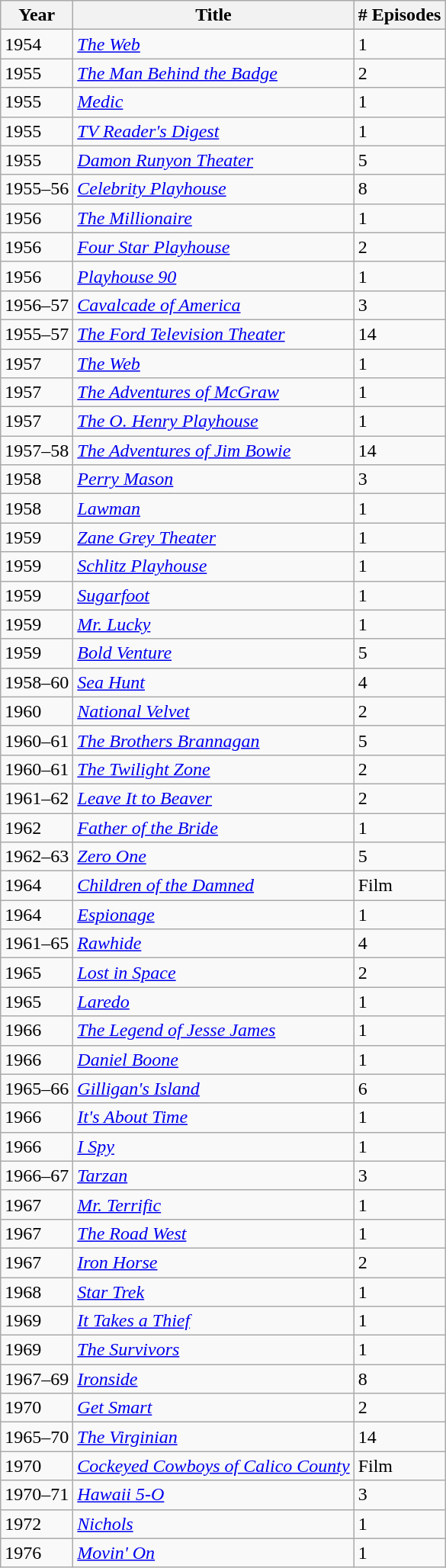<table class="wikitable">
<tr>
<th>Year</th>
<th>Title</th>
<th># Episodes</th>
</tr>
<tr>
<td>1954</td>
<td><em><a href='#'>The Web</a></em></td>
<td>1</td>
</tr>
<tr>
<td>1955</td>
<td><em><a href='#'>The Man Behind the Badge</a></em></td>
<td>2</td>
</tr>
<tr>
<td>1955</td>
<td><em><a href='#'>Medic</a></em></td>
<td>1</td>
</tr>
<tr>
<td>1955</td>
<td><em><a href='#'>TV Reader's Digest</a></em></td>
<td>1</td>
</tr>
<tr>
<td>1955</td>
<td><em><a href='#'>Damon Runyon Theater</a></em></td>
<td>5</td>
</tr>
<tr>
<td>1955–56</td>
<td><em><a href='#'>Celebrity Playhouse</a></em></td>
<td>8</td>
</tr>
<tr>
<td>1956</td>
<td><em><a href='#'>The Millionaire</a></em></td>
<td>1</td>
</tr>
<tr>
<td>1956</td>
<td><em><a href='#'>Four Star Playhouse</a></em></td>
<td>2</td>
</tr>
<tr>
<td>1956</td>
<td><em><a href='#'>Playhouse 90</a></em></td>
<td>1</td>
</tr>
<tr>
<td>1956–57</td>
<td><em><a href='#'>Cavalcade of America</a></em></td>
<td>3</td>
</tr>
<tr>
<td>1955–57</td>
<td><em><a href='#'>The Ford Television Theater</a></em></td>
<td>14</td>
</tr>
<tr>
<td>1957</td>
<td><em><a href='#'>The Web</a></em></td>
<td>1</td>
</tr>
<tr>
<td>1957</td>
<td><em><a href='#'>The Adventures of McGraw</a></em></td>
<td>1</td>
</tr>
<tr>
<td>1957</td>
<td><em><a href='#'>The O. Henry Playhouse</a></em></td>
<td>1</td>
</tr>
<tr>
<td>1957–58</td>
<td><em><a href='#'>The Adventures of Jim Bowie</a></em></td>
<td>14</td>
</tr>
<tr>
<td>1958</td>
<td><em><a href='#'>Perry Mason</a></em></td>
<td>3</td>
</tr>
<tr>
<td>1958</td>
<td><em><a href='#'>Lawman</a></em></td>
<td>1</td>
</tr>
<tr>
<td>1959</td>
<td><em><a href='#'>Zane Grey Theater</a></em></td>
<td>1</td>
</tr>
<tr>
<td>1959</td>
<td><em><a href='#'>Schlitz Playhouse</a></em></td>
<td>1</td>
</tr>
<tr>
<td>1959</td>
<td><em><a href='#'>Sugarfoot</a></em></td>
<td>1</td>
</tr>
<tr>
<td>1959</td>
<td><em><a href='#'>Mr. Lucky</a> </em></td>
<td>1</td>
</tr>
<tr>
<td>1959</td>
<td><em><a href='#'>Bold Venture</a></em></td>
<td>5</td>
</tr>
<tr>
<td>1958–60</td>
<td><em><a href='#'>Sea Hunt</a></em></td>
<td>4</td>
</tr>
<tr>
<td>1960</td>
<td><em><a href='#'>National Velvet</a></em></td>
<td>2</td>
</tr>
<tr>
<td>1960–61</td>
<td><em><a href='#'>The Brothers Brannagan</a></em></td>
<td>5</td>
</tr>
<tr>
<td>1960–61</td>
<td><em><a href='#'>The Twilight Zone</a></em></td>
<td>2</td>
</tr>
<tr>
<td>1961–62</td>
<td><em><a href='#'>Leave It to Beaver</a></em></td>
<td>2</td>
</tr>
<tr>
<td>1962</td>
<td><em><a href='#'>Father of the Bride</a></em></td>
<td>1</td>
</tr>
<tr>
<td>1962–63</td>
<td><em><a href='#'>Zero One</a></em></td>
<td>5</td>
</tr>
<tr>
<td>1964</td>
<td><em><a href='#'>Children of the Damned</a></em></td>
<td>Film</td>
</tr>
<tr>
<td>1964</td>
<td><em><a href='#'>Espionage</a></em></td>
<td>1</td>
</tr>
<tr>
<td>1961–65</td>
<td><em><a href='#'>Rawhide</a></em></td>
<td>4</td>
</tr>
<tr>
<td>1965</td>
<td><em><a href='#'>Lost in Space</a></em></td>
<td>2</td>
</tr>
<tr>
<td>1965</td>
<td><em><a href='#'>Laredo</a></em></td>
<td>1</td>
</tr>
<tr>
<td>1966</td>
<td><em><a href='#'>The Legend of Jesse James</a></em></td>
<td>1</td>
</tr>
<tr>
<td>1966</td>
<td><em><a href='#'>Daniel Boone</a></em></td>
<td>1</td>
</tr>
<tr>
<td>1965–66</td>
<td><em><a href='#'>Gilligan's Island</a></em></td>
<td>6</td>
</tr>
<tr>
<td>1966</td>
<td><em><a href='#'>It's About Time</a></em></td>
<td>1</td>
</tr>
<tr>
<td>1966</td>
<td><em><a href='#'>I Spy</a></em></td>
<td>1</td>
</tr>
<tr>
<td>1966–67</td>
<td><em><a href='#'>Tarzan</a></em></td>
<td>3</td>
</tr>
<tr>
<td>1967</td>
<td><em><a href='#'>Mr. Terrific</a></em></td>
<td>1</td>
</tr>
<tr>
<td>1967</td>
<td><em><a href='#'>The Road West</a></em></td>
<td>1</td>
</tr>
<tr>
<td>1967</td>
<td><em><a href='#'>Iron Horse</a></em></td>
<td>2</td>
</tr>
<tr>
<td>1968</td>
<td><em><a href='#'>Star Trek</a></em></td>
<td>1</td>
</tr>
<tr>
<td>1969</td>
<td><em><a href='#'>It Takes a Thief</a></em></td>
<td>1</td>
</tr>
<tr>
<td>1969</td>
<td><em><a href='#'>The Survivors</a></em></td>
<td>1</td>
</tr>
<tr>
<td>1967–69</td>
<td><em><a href='#'>Ironside</a></em></td>
<td>8</td>
</tr>
<tr>
<td>1970</td>
<td><em><a href='#'>Get Smart</a></em></td>
<td>2</td>
</tr>
<tr>
<td>1965–70</td>
<td><em><a href='#'>The Virginian</a></em></td>
<td>14</td>
</tr>
<tr>
<td>1970</td>
<td><em><a href='#'>Cockeyed Cowboys of Calico County</a></em></td>
<td>Film</td>
</tr>
<tr>
<td>1970–71</td>
<td><em><a href='#'>Hawaii 5-O</a></em></td>
<td>3</td>
</tr>
<tr>
<td>1972</td>
<td><em><a href='#'>Nichols</a></em></td>
<td>1</td>
</tr>
<tr>
<td>1976</td>
<td><em><a href='#'>Movin' On</a></em></td>
<td>1</td>
</tr>
</table>
